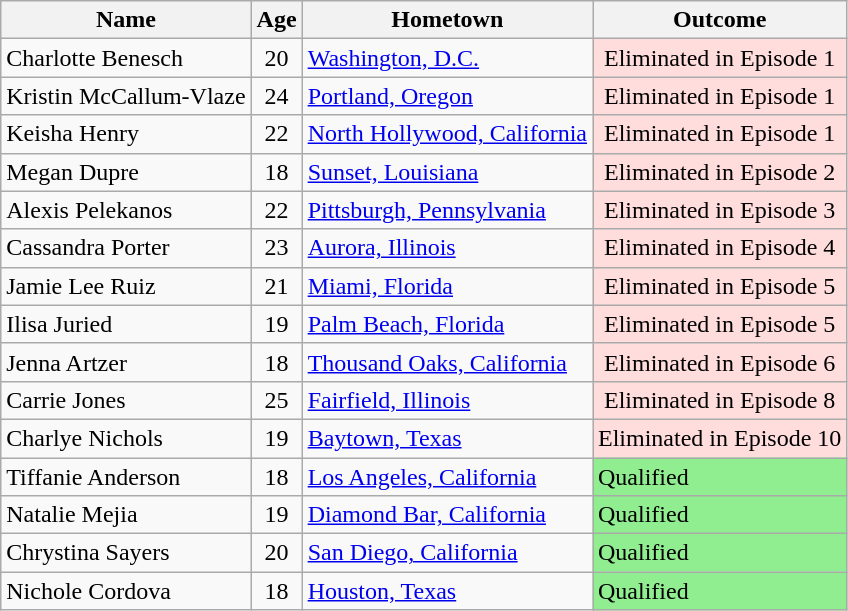<table class="wikitable">
<tr>
<th>Name</th>
<th>Age</th>
<th>Hometown</th>
<th>Outcome</th>
</tr>
<tr>
<td>Charlotte Benesch</td>
<td align="center">20</td>
<td><a href='#'>Washington, D.C.</a></td>
<td style="background:#ffdddd;" align="center">Eliminated in Episode 1</td>
</tr>
<tr>
<td>Kristin McCallum-Vlaze</td>
<td align="center">24</td>
<td><a href='#'>Portland, Oregon</a></td>
<td style="background:#ffdddd;" align="center">Eliminated in Episode 1</td>
</tr>
<tr>
<td>Keisha Henry</td>
<td align="center">22</td>
<td><a href='#'>North Hollywood, California</a></td>
<td style="background:#ffdddd;" align="center">Eliminated in Episode 1</td>
</tr>
<tr>
<td>Megan Dupre</td>
<td align="center">18</td>
<td><a href='#'>Sunset, Louisiana</a></td>
<td style="background:#ffdddd;" align="center">Eliminated in Episode 2</td>
</tr>
<tr>
<td>Alexis Pelekanos</td>
<td align="center">22</td>
<td><a href='#'>Pittsburgh, Pennsylvania</a></td>
<td style="background:#ffdddd;" align="center">Eliminated in Episode 3</td>
</tr>
<tr>
<td>Cassandra Porter</td>
<td align="center">23</td>
<td><a href='#'>Aurora, Illinois</a></td>
<td style="background:#ffdddd;" align="center">Eliminated in Episode 4</td>
</tr>
<tr>
<td>Jamie Lee Ruiz</td>
<td align="center">21</td>
<td><a href='#'>Miami, Florida</a></td>
<td style="background:#ffdddd;" align="center">Eliminated in Episode 5</td>
</tr>
<tr>
<td>Ilisa Juried</td>
<td align="center">19</td>
<td><a href='#'>Palm Beach, Florida</a></td>
<td style="background:#ffdddd;" align="center">Eliminated in Episode 5</td>
</tr>
<tr>
<td>Jenna Artzer</td>
<td align="center">18</td>
<td><a href='#'>Thousand Oaks, California</a></td>
<td style="background:#ffdddd;" align="center">Eliminated in Episode 6</td>
</tr>
<tr>
<td>Carrie Jones</td>
<td align="center">25</td>
<td><a href='#'>Fairfield, Illinois</a></td>
<td style="background:#ffdddd;" align="center">Eliminated in Episode 8</td>
</tr>
<tr>
<td>Charlye Nichols</td>
<td align="center">19</td>
<td><a href='#'>Baytown, Texas</a></td>
<td style="background:#ffdddd;" align="center">Eliminated in Episode 10</td>
</tr>
<tr>
<td>Tiffanie Anderson</td>
<td align="center">18</td>
<td><a href='#'>Los Angeles, California</a></td>
<td style="background:lightgreen;">Qualified</td>
</tr>
<tr>
<td>Natalie Mejia</td>
<td align="center">19</td>
<td><a href='#'>Diamond Bar, California</a></td>
<td style="background:lightgreen;">Qualified</td>
</tr>
<tr>
<td>Chrystina Sayers</td>
<td align="center">20</td>
<td><a href='#'>San Diego, California</a></td>
<td style="background:lightgreen;">Qualified</td>
</tr>
<tr>
<td>Nichole Cordova</td>
<td align="center">18</td>
<td><a href='#'>Houston, Texas</a></td>
<td style="background:lightgreen;">Qualified</td>
</tr>
</table>
